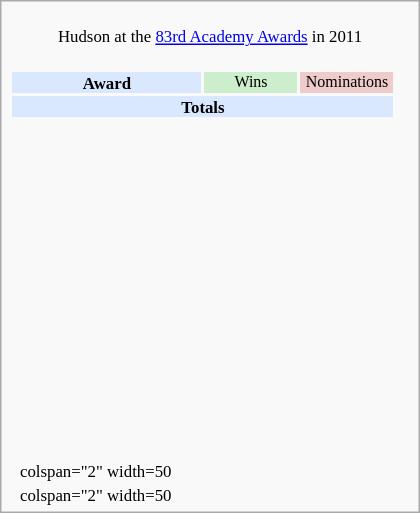<table class="infobox" style="width: 25em; text-align: left; font-size: 70%; vertical-align: middle;">
<tr>
<td colspan="3" style="text-align:center;"><br> Hudson at the <a href='#'>83rd Academy Awards</a> in 2011</td>
</tr>
<tr>
<td colspan="3"><br><table class="collapsible collapsed" style="width:100%;">
<tr style="background:#d9e8ff; text-align:center;">
<th style="vertical-align: middle;">Award</th>
<td style="background:#cec; font-size:8pt; width:60px;">Wins</td>
<td style="background:#ecc; font-size:8pt; width:60px;">Nominations</td>
</tr>
<tr style="background:#d9e8ff;">
<td colspan="3" style="text-align:center;"><strong>Totals</strong></td>
</tr>
<tr>
<td style="text-align:center;"><br></td>
<td></td>
<td></td>
</tr>
<tr>
<td style="text-align:center;"><br></td>
<td></td>
<td></td>
</tr>
<tr>
<td style="text-align:center;"><br></td>
<td></td>
<td></td>
</tr>
<tr>
<td style="text-align:center;"><br></td>
<td></td>
<td></td>
</tr>
<tr>
<td style="text-align:center;"><br></td>
<td></td>
<td></td>
</tr>
<tr>
<td style="text-align:center;"><br></td>
<td></td>
<td></td>
</tr>
<tr>
<td style="text-align:center;"><br></td>
<td></td>
<td></td>
</tr>
<tr>
<td style="text-align:center;"><br></td>
<td></td>
<td></td>
</tr>
<tr>
<td style="text-align:center;"><br></td>
<td></td>
<td></td>
</tr>
<tr>
<td style="text-align:center;"><br></td>
<td></td>
<td></td>
</tr>
<tr>
<td style="text-align:center;"><br></td>
<td></td>
<td></td>
</tr>
<tr>
<td style="text-align:center;"><br></td>
<td></td>
<td></td>
</tr>
<tr>
<td style="text-align:center;"><br></td>
<td></td>
<td></td>
<td style="text-align:center;"></td>
</tr>
<tr>
<td style="text-align:center;"><br></td>
<td></td>
<td></td>
<td style="text-align:center;"></td>
</tr>
</table>
</td>
</tr>
<tr>
<td></td>
<td>colspan="2" width=50 </td>
</tr>
<tr>
<td></td>
<td>colspan="2" width=50 </td>
</tr>
</table>
